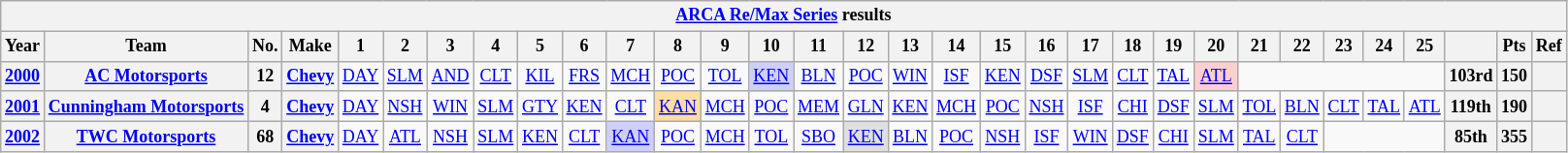<table class="wikitable" style="text-align:center; font-size:75%">
<tr>
<th colspan=32><a href='#'>ARCA Re/Max Series</a> results</th>
</tr>
<tr>
<th>Year</th>
<th>Team</th>
<th>No.</th>
<th>Make</th>
<th>1</th>
<th>2</th>
<th>3</th>
<th>4</th>
<th>5</th>
<th>6</th>
<th>7</th>
<th>8</th>
<th>9</th>
<th>10</th>
<th>11</th>
<th>12</th>
<th>13</th>
<th>14</th>
<th>15</th>
<th>16</th>
<th>17</th>
<th>18</th>
<th>19</th>
<th>20</th>
<th>21</th>
<th>22</th>
<th>23</th>
<th>24</th>
<th>25</th>
<th></th>
<th>Pts</th>
<th>Ref</th>
</tr>
<tr>
<th><a href='#'>2000</a></th>
<th><a href='#'>AC Motorsports</a></th>
<th>12</th>
<th><a href='#'>Chevy</a></th>
<td><a href='#'>DAY</a></td>
<td><a href='#'>SLM</a></td>
<td><a href='#'>AND</a></td>
<td><a href='#'>CLT</a></td>
<td><a href='#'>KIL</a></td>
<td><a href='#'>FRS</a></td>
<td><a href='#'>MCH</a></td>
<td><a href='#'>POC</a></td>
<td><a href='#'>TOL</a></td>
<td style="background:#CFCFFF;"><a href='#'>KEN</a><br></td>
<td><a href='#'>BLN</a></td>
<td><a href='#'>POC</a></td>
<td><a href='#'>WIN</a></td>
<td><a href='#'>ISF</a></td>
<td><a href='#'>KEN</a></td>
<td><a href='#'>DSF</a></td>
<td><a href='#'>SLM</a></td>
<td><a href='#'>CLT</a></td>
<td><a href='#'>TAL</a></td>
<td style="background:#FFCFCF;"><a href='#'>ATL</a><br></td>
<td colspan=5></td>
<th>103rd</th>
<th>150</th>
<th></th>
</tr>
<tr>
<th><a href='#'>2001</a></th>
<th><a href='#'>Cunningham Motorsports</a></th>
<th>4</th>
<th><a href='#'>Chevy</a></th>
<td><a href='#'>DAY</a></td>
<td><a href='#'>NSH</a></td>
<td><a href='#'>WIN</a></td>
<td><a href='#'>SLM</a></td>
<td><a href='#'>GTY</a></td>
<td><a href='#'>KEN</a></td>
<td><a href='#'>CLT</a></td>
<td style="background:#FFDF9F;"><a href='#'>KAN</a><br></td>
<td><a href='#'>MCH</a></td>
<td><a href='#'>POC</a></td>
<td><a href='#'>MEM</a></td>
<td><a href='#'>GLN</a></td>
<td><a href='#'>KEN</a></td>
<td><a href='#'>MCH</a></td>
<td><a href='#'>POC</a></td>
<td><a href='#'>NSH</a></td>
<td><a href='#'>ISF</a></td>
<td><a href='#'>CHI</a></td>
<td><a href='#'>DSF</a></td>
<td><a href='#'>SLM</a></td>
<td><a href='#'>TOL</a></td>
<td><a href='#'>BLN</a></td>
<td><a href='#'>CLT</a></td>
<td><a href='#'>TAL</a></td>
<td><a href='#'>ATL</a></td>
<th>119th</th>
<th>190</th>
<th></th>
</tr>
<tr>
<th><a href='#'>2002</a></th>
<th><a href='#'>TWC Motorsports</a></th>
<th>68</th>
<th><a href='#'>Chevy</a></th>
<td><a href='#'>DAY</a></td>
<td><a href='#'>ATL</a></td>
<td><a href='#'>NSH</a></td>
<td><a href='#'>SLM</a></td>
<td><a href='#'>KEN</a></td>
<td><a href='#'>CLT</a></td>
<td style="background:#CFCFFF;"><a href='#'>KAN</a><br></td>
<td><a href='#'>POC</a></td>
<td><a href='#'>MCH</a></td>
<td><a href='#'>TOL</a></td>
<td><a href='#'>SBO</a></td>
<td style="background:#DFDFDF;"><a href='#'>KEN</a><br></td>
<td><a href='#'>BLN</a></td>
<td><a href='#'>POC</a></td>
<td><a href='#'>NSH</a></td>
<td><a href='#'>ISF</a></td>
<td><a href='#'>WIN</a></td>
<td><a href='#'>DSF</a></td>
<td><a href='#'>CHI</a></td>
<td><a href='#'>SLM</a></td>
<td><a href='#'>TAL</a></td>
<td><a href='#'>CLT</a></td>
<td colspan=3></td>
<th>85th</th>
<th>355</th>
<th></th>
</tr>
</table>
